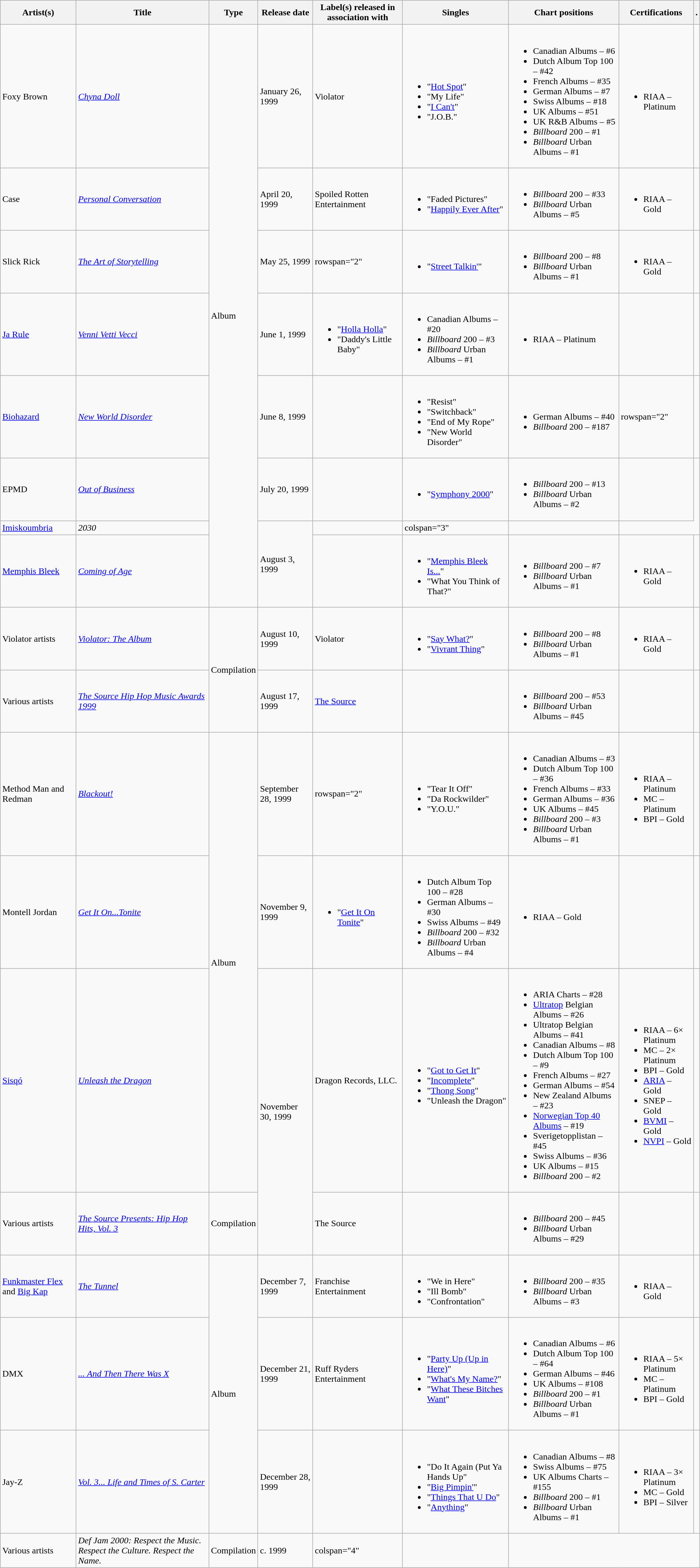<table class="wikitable">
<tr>
<th>Artist(s)</th>
<th>Title</th>
<th>Type</th>
<th>Release date</th>
<th>Label(s) released in association with</th>
<th>Singles</th>
<th>Chart positions</th>
<th>Certifications</th>
<th>.</th>
</tr>
<tr>
<td>Foxy Brown</td>
<td><a href='#'><em>Chyna Doll</em></a></td>
<td rowspan="8">Album</td>
<td>January 26, 1999</td>
<td>Violator</td>
<td><br><ul><li>"<a href='#'>Hot Spot</a>"</li><li>"My Life"</li><li>"<a href='#'>I Can't</a>"</li><li>"J.O.B."</li></ul></td>
<td><br><ul><li>Canadian Albums – #6</li><li>Dutch Album Top 100 – #42</li><li>French Albums – #35</li><li>German Albums – #7</li><li>Swiss Albums – #18</li><li>UK Albums – #51</li><li>UK R&B Albums – #5</li><li><em>Billboard</em> 200 – #1</li><li><em>Billboard</em> Urban Albums – #1</li></ul></td>
<td><br><ul><li>RIAA – Platinum</li></ul></td>
<td></td>
</tr>
<tr>
<td>Case</td>
<td><em><a href='#'>Personal Conversation</a></em></td>
<td>April 20, 1999</td>
<td>Spoiled Rotten Entertainment</td>
<td><br><ul><li>"Faded Pictures"</li><li>"<a href='#'>Happily Ever After</a>"</li></ul></td>
<td><br><ul><li><em>Billboard</em> 200 – #33</li><li><em>Billboard</em> Urban Albums – #5</li></ul></td>
<td><br><ul><li>RIAA – Gold</li></ul></td>
<td></td>
</tr>
<tr>
<td>Slick Rick</td>
<td><em><a href='#'>The Art of Storytelling</a></em></td>
<td>May 25, 1999</td>
<td>rowspan="2" </td>
<td><br><ul><li>"<a href='#'>Street Talkin'</a>"</li></ul></td>
<td><br><ul><li><em>Billboard</em> 200 – #8</li><li><em>Billboard</em> Urban Albums – #1</li></ul></td>
<td><br><ul><li>RIAA – Gold</li></ul></td>
<td></td>
</tr>
<tr>
<td><a href='#'>Ja Rule</a></td>
<td><em><a href='#'>Venni Vetti Vecci</a></em></td>
<td>June 1, 1999</td>
<td><br><ul><li>"<a href='#'>Holla Holla</a>"</li><li>"Daddy's Little Baby"</li></ul></td>
<td><br><ul><li>Canadian Albums – #20</li><li><em>Billboard</em> 200 – #3</li><li><em>Billboard</em> Urban Albums – #1</li></ul></td>
<td><br><ul><li>RIAA – Platinum</li></ul></td>
<td></td>
</tr>
<tr>
<td><a href='#'>Biohazard</a></td>
<td><a href='#'><em>New World Disorder</em></a></td>
<td>June 8, 1999</td>
<td></td>
<td><br><ul><li>"Resist"</li><li>"Switchback"</li><li>"End of My Rope"</li><li>"New World Disorder"</li></ul></td>
<td><br><ul><li>German Albums – #40</li><li><em>Billboard</em> 200 – #187</li></ul></td>
<td>rowspan="2" </td>
<td></td>
</tr>
<tr>
<td>EPMD</td>
<td><em><a href='#'>Out of Business</a></em></td>
<td>July 20, 1999</td>
<td></td>
<td><br><ul><li>"<a href='#'>Symphony 2000</a>"</li></ul></td>
<td><br><ul><li><em>Billboard</em> 200 – #13</li><li><em>Billboard</em> Urban Albums – #2</li></ul></td>
<td></td>
</tr>
<tr>
<td><a href='#'>Imiskoumbria</a></td>
<td><em>2030</em></td>
<td rowspan="2">August 3, 1999</td>
<td></td>
<td>colspan="3" </td>
<td></td>
</tr>
<tr>
<td><a href='#'>Memphis Bleek</a></td>
<td><a href='#'><em>Coming of Age</em></a></td>
<td></td>
<td><br><ul><li>"<a href='#'>Memphis Bleek Is...</a>"</li><li>"What You Think of That?"</li></ul></td>
<td><br><ul><li><em>Billboard</em> 200 – #7</li><li><em>Billboard</em> Urban Albums – #1</li></ul></td>
<td><br><ul><li>RIAA – Gold</li></ul></td>
<td></td>
</tr>
<tr>
<td>Violator artists</td>
<td><em><a href='#'>Violator: The Album</a></em></td>
<td rowspan="2">Compilation</td>
<td>August 10, 1999</td>
<td>Violator</td>
<td><br><ul><li>"<a href='#'>Say What?</a>"</li><li>"<a href='#'>Vivrant Thing</a>"</li></ul></td>
<td><br><ul><li><em>Billboard</em> 200 – #8</li><li><em>Billboard</em> Urban Albums – #1</li></ul></td>
<td><br><ul><li>RIAA – Gold</li></ul></td>
<td></td>
</tr>
<tr>
<td>Various artists</td>
<td><em><a href='#'>The Source Hip Hop Music Awards 1999</a></em></td>
<td>August 17, 1999</td>
<td><a href='#'>The Source</a></td>
<td></td>
<td><br><ul><li><em>Billboard</em> 200 – #53</li><li><em>Billboard</em> Urban Albums – #45</li></ul></td>
<td></td>
<td></td>
</tr>
<tr>
<td>Method Man and Redman</td>
<td><a href='#'><em>Blackout!</em></a></td>
<td rowspan="3">Album</td>
<td>September 28, 1999</td>
<td>rowspan="2" </td>
<td><br><ul><li>"Tear It Off"</li><li>"Da Rockwilder"</li><li>"Y.O.U."</li></ul></td>
<td><br><ul><li>Canadian Albums – #3</li><li>Dutch Album Top 100 – #36</li><li>French Albums – #33</li><li>German Albums – #36</li><li>UK Albums – #45</li><li><em>Billboard</em> 200 – #3</li><li><em>Billboard</em> Urban Albums – #1</li></ul></td>
<td><br><ul><li>RIAA – Platinum</li><li>MC – Platinum</li><li>BPI – Gold</li></ul></td>
<td></td>
</tr>
<tr>
<td>Montell Jordan</td>
<td><em><a href='#'>Get It On...Tonite</a></em></td>
<td>November 9, 1999</td>
<td><br><ul><li>"<a href='#'>Get It On Tonite</a>"</li></ul></td>
<td><br><ul><li>Dutch Album Top 100 – #28</li><li>German Albums – #30</li><li>Swiss Albums – #49</li><li><em>Billboard</em> 200 – #32</li><li><em>Billboard</em> Urban Albums – #4</li></ul></td>
<td><br><ul><li>RIAA – Gold</li></ul></td>
<td></td>
</tr>
<tr>
<td><a href='#'>Sisqó</a></td>
<td><em><a href='#'>Unleash the Dragon</a></em></td>
<td rowspan="2">November 30, 1999</td>
<td>Dragon Records, LLC.</td>
<td><br><ul><li>"<a href='#'>Got to Get It</a>"</li><li>"<a href='#'>Incomplete</a>"</li><li>"<a href='#'>Thong Song</a>"</li><li>"Unleash the Dragon"</li></ul></td>
<td><br><ul><li>ARIA Charts – #28</li><li><a href='#'>Ultratop</a> Belgian Albums  – #26</li><li>Ultratop Belgian Albums  – #41</li><li>Canadian Albums – #8</li><li>Dutch Album Top 100 – #9</li><li>French Albums – #27</li><li>German Albums – #54</li><li>New Zealand Albums – #23</li><li><a href='#'>Norwegian Top 40 Albums</a> – #19</li><li>Sverigetopplistan – #45</li><li>Swiss Albums – #36</li><li>UK Albums – #15</li><li><em>Billboard</em> 200 – #2</li></ul></td>
<td><br><ul><li>RIAA – 6× Platinum</li><li>MC – 2× Platinum</li><li>BPI – Gold</li><li><a href='#'>ARIA</a> – Gold</li><li>SNEP – Gold</li><li><a href='#'>BVMI</a> – Gold</li><li><a href='#'>NVPI</a> – Gold</li></ul></td>
<td></td>
</tr>
<tr>
<td>Various artists</td>
<td><em><a href='#'>The Source Presents: Hip Hop Hits, Vol. 3</a></em></td>
<td>Compilation</td>
<td>The Source</td>
<td></td>
<td><br><ul><li><em>Billboard</em> 200 – #45</li><li><em>Billboard</em> Urban Albums – #29</li></ul></td>
<td></td>
<td></td>
</tr>
<tr>
<td><a href='#'>Funkmaster Flex</a> and <a href='#'>Big Kap</a></td>
<td><a href='#'><em>The Tunnel</em></a></td>
<td rowspan="3">Album</td>
<td>December 7, 1999</td>
<td>Franchise Entertainment</td>
<td><br><ul><li>"We in Here"</li><li>"Ill Bomb"</li><li>"Confrontation"</li></ul></td>
<td><br><ul><li><em>Billboard</em> 200 – #35</li><li><em>Billboard</em> Urban Albums – #3</li></ul></td>
<td><br><ul><li>RIAA – Gold</li></ul></td>
<td></td>
</tr>
<tr>
<td>DMX</td>
<td><em><a href='#'>... And Then There Was X</a></em></td>
<td>December 21, 1999</td>
<td>Ruff Ryders Entertainment</td>
<td><br><ul><li>"<a href='#'>Party Up (Up in Here)</a>"</li><li>"<a href='#'>What's My Name?</a>"</li><li>"<a href='#'>What These Bitches Want</a>"</li></ul></td>
<td><br><ul><li>Canadian Albums – #6</li><li>Dutch Album Top 100 – #64</li><li>German Albums – #46</li><li>UK Albums – #108</li><li><em>Billboard</em> 200 – #1</li><li><em>Billboard</em> Urban Albums – #1</li></ul></td>
<td><br><ul><li>RIAA – 5× Platinum</li><li>MC – Platinum</li><li>BPI – Gold</li></ul></td>
<td></td>
</tr>
<tr>
<td>Jay-Z</td>
<td><em><a href='#'>Vol. 3... Life and Times of S. Carter</a></em></td>
<td>December 28, 1999</td>
<td></td>
<td><br><ul><li>"Do It Again (Put Ya Hands Up"</li><li>"<a href='#'>Big Pimpin'</a>"</li><li>"<a href='#'>Things That U Do</a>"</li><li>"<a href='#'>Anything</a>" </li></ul></td>
<td><br><ul><li>Canadian Albums – #8</li><li>Swiss Albums – #75</li><li>UK Albums Charts – #155</li><li><em>Billboard</em> 200 – #1</li><li><em>Billboard</em> Urban Albums – #1</li></ul></td>
<td><br><ul><li>RIAA – 3× Platinum</li><li>MC – Gold</li><li>BPI – Silver</li></ul></td>
<td></td>
</tr>
<tr>
<td>Various artists</td>
<td><em>Def Jam 2000: Respect the Music. Respect the Culture. Respect the Name.</em></td>
<td>Compilation</td>
<td>c. 1999</td>
<td>colspan="4" </td>
<td></td>
</tr>
</table>
